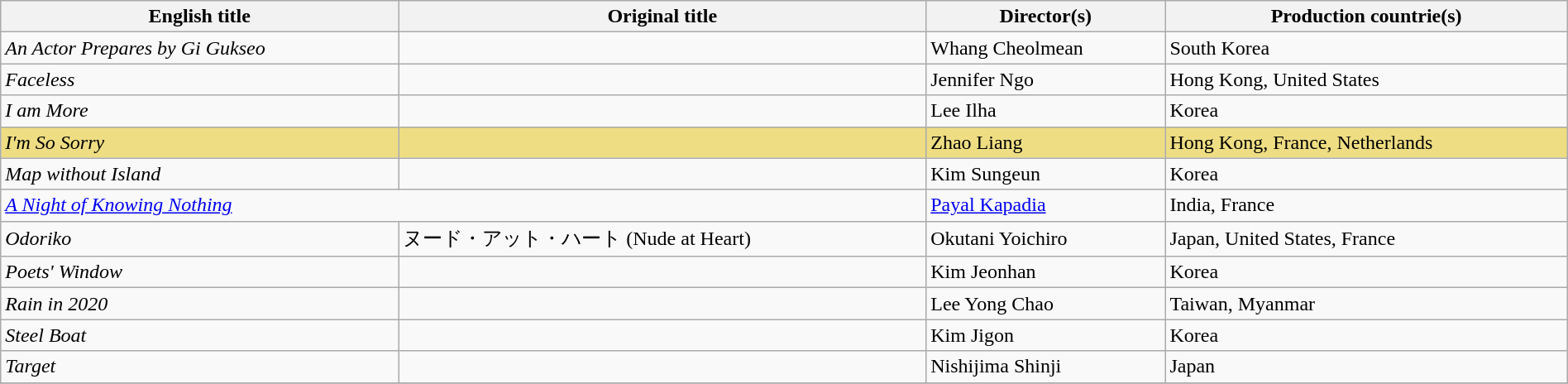<table class="sortable wikitable" style="width:100%; margin-bottom:4px" cellpadding="5">
<tr>
<th scope="col">English title</th>
<th scope="col">Original title</th>
<th scope="col">Director(s)</th>
<th scope="col">Production countrie(s)</th>
</tr>
<tr>
<td><em>An Actor Prepares by Gi Gukseo</em></td>
<td></td>
<td>Whang Cheolmean</td>
<td>South Korea</td>
</tr>
<tr>
<td><em>Faceless</em></td>
<td></td>
<td>Jennifer Ngo</td>
<td>Hong Kong, United States</td>
</tr>
<tr>
<td><em>I am More</em></td>
<td></td>
<td>Lee Ilha</td>
<td>Korea</td>
</tr>
<tr style="background:#eedd82;">
<td><em>I′m So Sorry</em></td>
<td></td>
<td>Zhao Liang</td>
<td>Hong Kong, France, Netherlands</td>
</tr>
<tr>
<td><em>Map without Island</em></td>
<td></td>
<td>Kim Sungeun</td>
<td>Korea</td>
</tr>
<tr>
<td colspan=2><em><a href='#'>A Night of Knowing Nothing</a></em></td>
<td><a href='#'>Payal Kapadia</a></td>
<td>India, France</td>
</tr>
<tr>
<td><em>Odoriko</em></td>
<td>ヌード・アット・ハート (Nude at Heart)</td>
<td>Okutani Yoichiro</td>
<td>Japan, United States, France</td>
</tr>
<tr>
<td><em>Poets' Window</em></td>
<td></td>
<td>Kim Jeonhan</td>
<td>Korea</td>
</tr>
<tr>
<td><em>Rain in 2020</em></td>
<td></td>
<td>Lee Yong Chao</td>
<td>Taiwan, Myanmar</td>
</tr>
<tr>
<td><em>Steel Boat</em></td>
<td></td>
<td>Kim Jigon</td>
<td>Korea</td>
</tr>
<tr>
<td><em>Target</em></td>
<td></td>
<td>Nishijima Shinji</td>
<td>Japan</td>
</tr>
<tr>
</tr>
</table>
